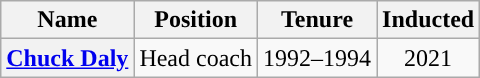<table class="wikitable" style="text-align:center">
<tr>
<th scope="col">Name</th>
<th scope="col">Position</th>
<th scope="col">Tenure</th>
<th scope="col">Inducted</th>
</tr>
<tr>
<th scope="row"><a href='#'>Chuck Daly</a></th>
<td>Head coach</td>
<td>1992–1994</td>
<td>2021</td>
</tr>
</table>
